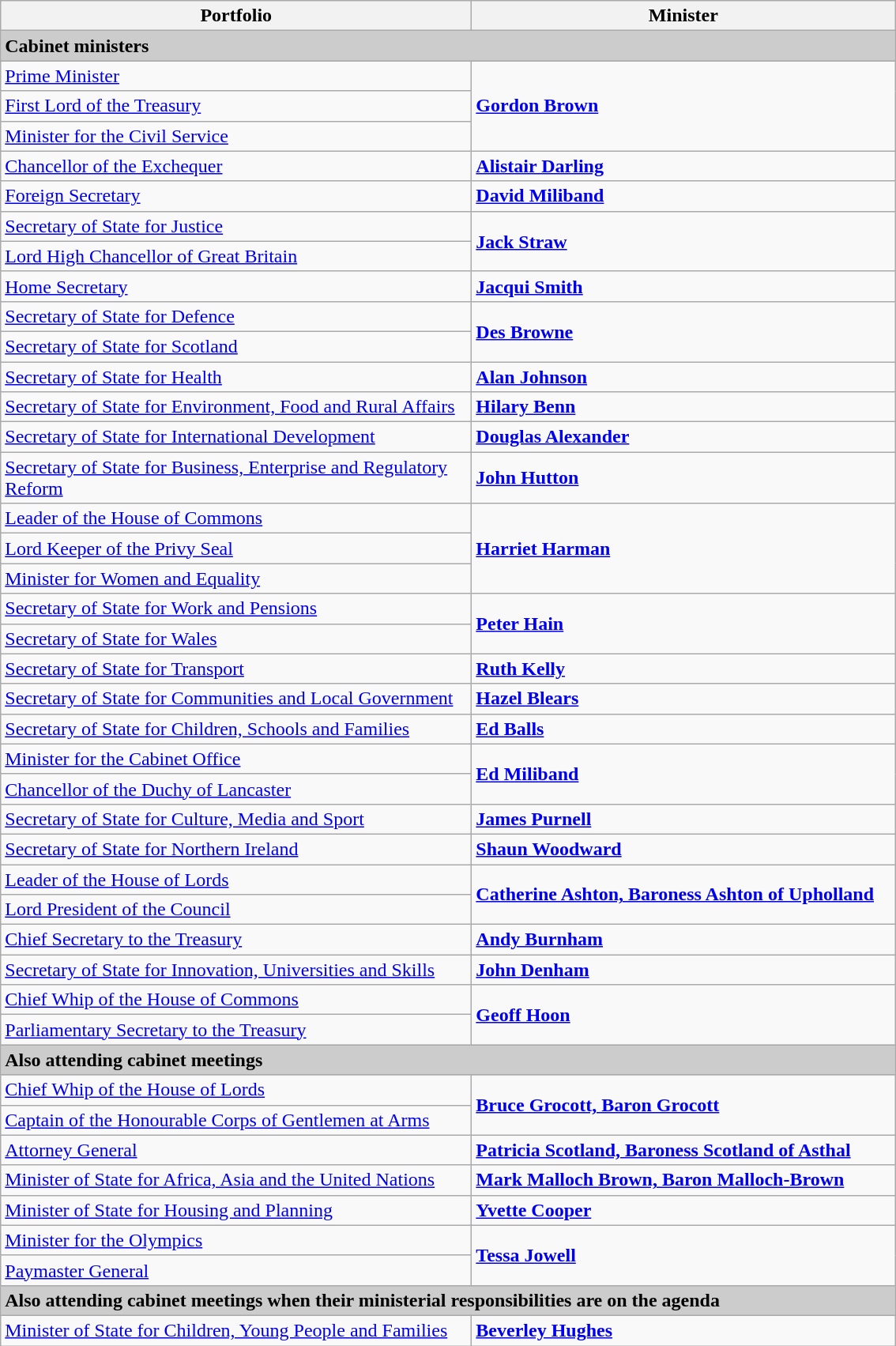<table class="wikitable">
<tr>
<th width=390>Portfolio</th>
<th width=350>Minister</th>
</tr>
<tr>
<td style="background:#cccccc;" colspan="4"><strong>Cabinet ministers</strong></td>
</tr>
<tr>
</tr>
<tr>
<td><a href='#'>Prime Minister</a></td>
<td rowspan="3"><strong><a href='#'>Gordon Brown</a></strong></td>
</tr>
<tr>
<td><a href='#'>First Lord of the Treasury</a></td>
</tr>
<tr>
<td><a href='#'>Minister for the Civil Service</a></td>
</tr>
<tr>
<td><a href='#'>Chancellor of the Exchequer</a></td>
<td><strong><a href='#'>Alistair Darling</a></strong></td>
</tr>
<tr>
<td><a href='#'>Foreign Secretary</a></td>
<td><strong><a href='#'>David Miliband</a></strong></td>
</tr>
<tr>
<td><a href='#'>Secretary of State for Justice</a></td>
<td rowspan="2"><strong><a href='#'>Jack Straw</a></strong></td>
</tr>
<tr>
<td><a href='#'>Lord High Chancellor of Great Britain</a></td>
</tr>
<tr>
<td><a href='#'>Home Secretary</a></td>
<td><strong><a href='#'>Jacqui Smith</a></strong></td>
</tr>
<tr>
<td><a href='#'>Secretary of State for Defence</a></td>
<td rowspan="2"><strong><a href='#'>Des Browne</a></strong></td>
</tr>
<tr>
<td><a href='#'>Secretary of State for Scotland</a></td>
</tr>
<tr>
<td><a href='#'>Secretary of State for Health</a></td>
<td><strong><a href='#'>Alan Johnson</a></strong></td>
</tr>
<tr>
<td><a href='#'>Secretary of State for Environment, Food and Rural Affairs</a></td>
<td><strong><a href='#'>Hilary Benn</a></strong></td>
</tr>
<tr>
<td><a href='#'>Secretary of State for International Development</a></td>
<td><strong><a href='#'>Douglas Alexander</a></strong></td>
</tr>
<tr>
<td><a href='#'>Secretary of State for Business, Enterprise and Regulatory Reform</a></td>
<td><strong><a href='#'>John Hutton</a></strong></td>
</tr>
<tr>
<td><a href='#'>Leader of the House of Commons</a></td>
<td rowspan="3"><strong><a href='#'>Harriet Harman</a></strong></td>
</tr>
<tr>
<td><a href='#'>Lord Keeper of the Privy Seal</a></td>
</tr>
<tr>
<td><a href='#'>Minister for Women and Equality</a></td>
</tr>
<tr>
<td><a href='#'>Secretary of State for Work and Pensions</a></td>
<td rowspan="2"><strong><a href='#'>Peter Hain</a></strong></td>
</tr>
<tr>
<td><a href='#'>Secretary of State for Wales</a></td>
</tr>
<tr>
<td><a href='#'>Secretary of State for Transport</a></td>
<td><strong><a href='#'>Ruth Kelly</a></strong></td>
</tr>
<tr>
<td><a href='#'>Secretary of State for Communities and Local Government</a></td>
<td><strong><a href='#'>Hazel Blears</a></strong></td>
</tr>
<tr>
<td><a href='#'>Secretary of State for Children, Schools and Families</a></td>
<td><strong><a href='#'>Ed Balls</a></strong></td>
</tr>
<tr>
<td><a href='#'>Minister for the Cabinet Office</a></td>
<td rowspan="2"><strong><a href='#'>Ed Miliband</a></strong></td>
</tr>
<tr>
<td><a href='#'>Chancellor of the Duchy of Lancaster</a></td>
</tr>
<tr>
<td><a href='#'>Secretary of State for Culture, Media and Sport</a></td>
<td><strong><a href='#'>James Purnell</a></strong></td>
</tr>
<tr>
<td><a href='#'>Secretary of State for Northern Ireland</a></td>
<td><strong><a href='#'>Shaun Woodward</a></strong></td>
</tr>
<tr>
<td><a href='#'>Leader of the House of Lords</a></td>
<td rowspan="2"><strong><a href='#'>Catherine Ashton, Baroness Ashton of Upholland</a></strong></td>
</tr>
<tr>
<td><a href='#'>Lord President of the Council</a></td>
</tr>
<tr>
<td><a href='#'>Chief Secretary to the Treasury</a></td>
<td><strong><a href='#'>Andy Burnham</a></strong></td>
</tr>
<tr>
<td><a href='#'>Secretary of State for Innovation, Universities and Skills</a></td>
<td><strong><a href='#'>John Denham</a></strong></td>
</tr>
<tr>
<td><a href='#'>Chief Whip of the House of Commons</a></td>
<td rowspan="2"><strong><a href='#'>Geoff Hoon</a></strong></td>
</tr>
<tr>
<td><a href='#'>Parliamentary Secretary to the Treasury</a></td>
</tr>
<tr>
<td style="background:#cccccc;" colspan="3"><strong>Also attending cabinet meetings</strong></td>
</tr>
<tr>
<td><a href='#'>Chief Whip of the House of Lords</a></td>
<td rowspan="2"><strong><a href='#'>Bruce Grocott, Baron Grocott</a></strong></td>
</tr>
<tr>
<td><a href='#'>Captain of the Honourable Corps of Gentlemen at Arms</a></td>
</tr>
<tr>
<td><a href='#'>Attorney General</a></td>
<td><strong><a href='#'>Patricia Scotland, Baroness Scotland of Asthal</a></strong></td>
</tr>
<tr>
<td><a href='#'>Minister of State for Africa, Asia and the United Nations</a></td>
<td><strong><a href='#'>Mark Malloch Brown, Baron Malloch-Brown</a></strong></td>
</tr>
<tr>
<td><a href='#'>Minister of State for Housing and Planning</a></td>
<td><strong><a href='#'>Yvette Cooper</a></strong></td>
</tr>
<tr>
<td><a href='#'>Minister for the Olympics</a></td>
<td rowspan="2"><strong><a href='#'>Tessa Jowell</a></strong></td>
</tr>
<tr>
<td><a href='#'>Paymaster General</a></td>
</tr>
<tr>
<td style="background:#cccccc;" colspan="3"><strong>Also attending cabinet meetings when their ministerial responsibilities are on the agenda</strong></td>
</tr>
<tr>
<td><a href='#'>Minister of State for Children, Young People and Families</a></td>
<td><strong><a href='#'>Beverley Hughes</a></strong></td>
</tr>
</table>
